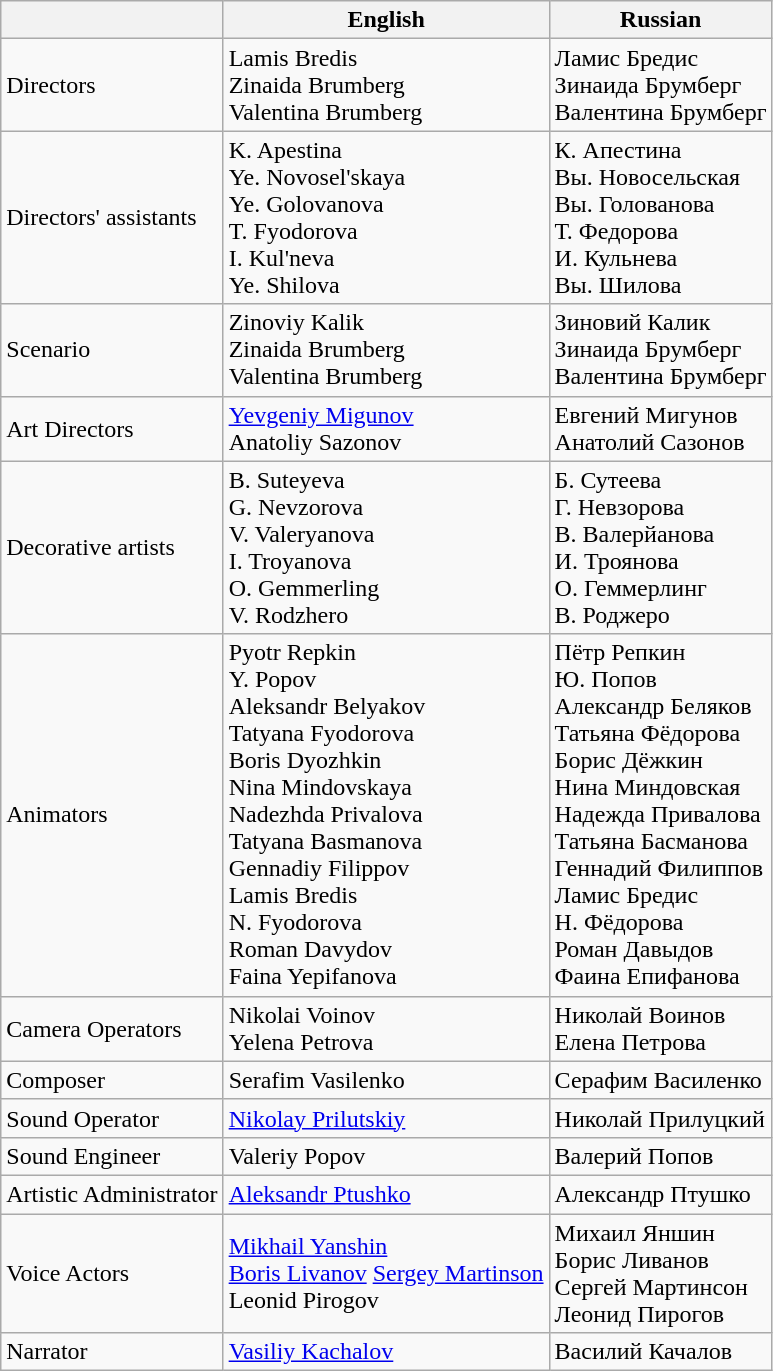<table class="wikitable">
<tr>
<th></th>
<th>English</th>
<th>Russian</th>
</tr>
<tr>
<td>Directors</td>
<td>Lamis Bredis <br>Zinaida Brumberg<br>Valentina Brumberg</td>
<td>Ламис Бредис<br>Зинаида Брумберг<br>Валентина Брумберг</td>
</tr>
<tr>
<td>Directors' assistants</td>
<td>K. Apestina<br>Ye. Novosel'skaya<br>Ye. Golovanova<br>T. Fyodorova<br>I. Kul'neva<br>Ye. Shilova</td>
<td>К. Апестина<br>Вы. Новосельская<br>Вы. Голованова<br>Т. Федорова<br>И. Кульнева<br>Вы. Шилова</td>
</tr>
<tr>
<td>Scenario</td>
<td>Zinoviy Kalik<br>Zinaida Brumberg<br>Valentina Brumberg</td>
<td>Зиновий Калик<br>Зинаида Брумберг<br>Валентина Брумберг</td>
</tr>
<tr>
<td>Art Directors</td>
<td><a href='#'>Yevgeniy Migunov</a><br>Anatoliy Sazonov</td>
<td>Евгений Мигунов<br>Анатолий Сазонов</td>
</tr>
<tr>
<td>Decorative artists</td>
<td>B. Suteyeva<br>G. Nevzorova<br>V. Valeryanova<br>I. Troyanova<br>O. Gemmerling<br>V. Rodzhero</td>
<td>Б. Сутеева<br>Г. Невзорова<br>В. Валерйанова<br>И. Троянова<br>О. Геммерлинг<br>В. Роджеро</td>
</tr>
<tr>
<td>Animators</td>
<td>Pyotr Repkin<br>Y. Popov<br>Aleksandr Belyakov<br>Tatyana Fyodorova<br>Boris Dyozhkin<br>Nina Mindovskaya<br>Nadezhda Privalova<br>Tatyana Basmanova<br>Gennadiy Filippov<br>Lamis Bredis<br>N. Fyodorova<br>Roman Davydov<br>Faina Yepifanova</td>
<td>Пётр Репкин<br>Ю. Попов<br>Александр Беляков<br>Татьяна Фёдорова<br>Борис Дёжкин<br>Нина Миндовская<br>Надежда Привалова<br>Татьяна Басманова<br>Геннадий Филиппов<br>Ламис Бредис<br>Н. Фёдорова<br>Роман Давыдов<br>Фаина Епифанова</td>
</tr>
<tr>
<td>Camera Operators</td>
<td>Nikolai Voinov<br>Yelena Petrova</td>
<td>Николай Воинов<br>Елена Петрова</td>
</tr>
<tr>
<td>Composer</td>
<td>Serafim Vasilenko</td>
<td>Серафим Василенко</td>
</tr>
<tr>
<td>Sound Operator</td>
<td><a href='#'>Nikolay Prilutskiy</a></td>
<td>Николай Прилуцкий</td>
</tr>
<tr>
<td>Sound Engineer</td>
<td>Valeriy Popov</td>
<td>Валерий Попов</td>
</tr>
<tr>
<td>Artistic Administrator</td>
<td><a href='#'>Aleksandr Ptushko</a></td>
<td>Александр Птушко</td>
</tr>
<tr>
<td>Voice Actors</td>
<td><a href='#'>Mikhail Yanshin</a><br><a href='#'>Boris Livanov</a> <a href='#'>Sergey Martinson</a><br>Leonid Pirogov</td>
<td>Михаил Яншин<br>Борис Ливанов<br>Сергей Мартинсон<br>Леонид Пирогов</td>
</tr>
<tr>
<td>Narrator</td>
<td><a href='#'>Vasiliy Kachalov</a></td>
<td>Василий Качалов</td>
</tr>
</table>
